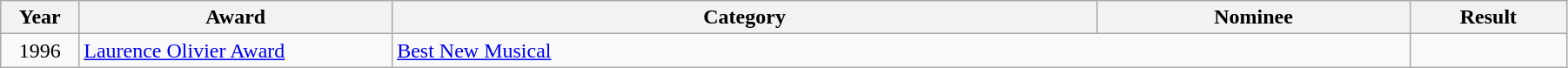<table class="wikitable" width="95%">
<tr>
<th width="5%">Year</th>
<th width="20%">Award</th>
<th width="45%">Category</th>
<th width="20%">Nominee</th>
<th width="10%">Result</th>
</tr>
<tr>
<td align="center">1996</td>
<td><a href='#'>Laurence Olivier Award</a></td>
<td colspan="2"><a href='#'>Best New Musical</a></td>
<td></td>
</tr>
</table>
